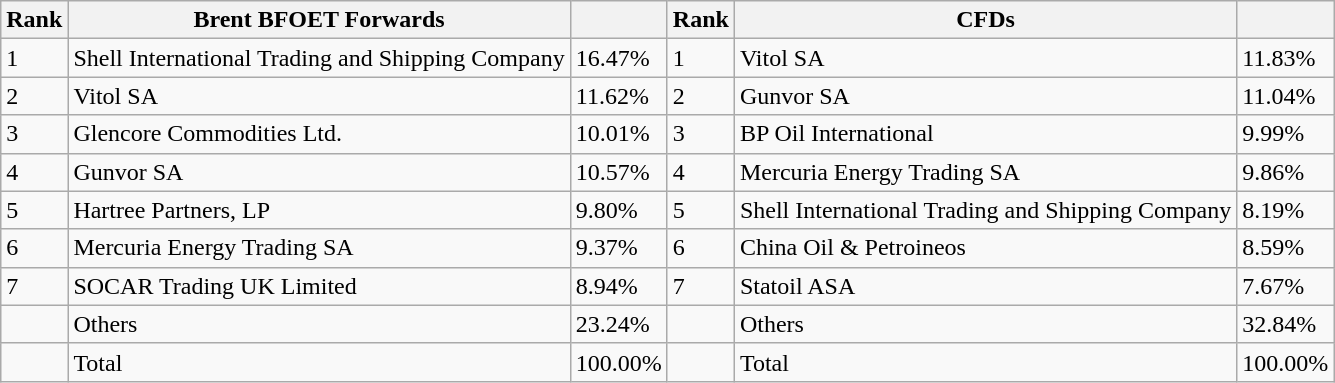<table class="wikitable">
<tr>
<th>Rank</th>
<th>Brent BFOET Forwards</th>
<th></th>
<th>Rank</th>
<th>CFDs</th>
<th></th>
</tr>
<tr>
<td>1</td>
<td>Shell International Trading and Shipping Company</td>
<td>16.47%</td>
<td>1</td>
<td>Vitol SA</td>
<td>11.83%</td>
</tr>
<tr>
<td>2</td>
<td>Vitol SA</td>
<td>11.62%</td>
<td>2</td>
<td>Gunvor SA</td>
<td>11.04%</td>
</tr>
<tr>
<td>3</td>
<td>Glencore Commodities Ltd.</td>
<td>10.01%</td>
<td>3</td>
<td>BP Oil International</td>
<td>9.99%</td>
</tr>
<tr>
<td>4</td>
<td>Gunvor SA</td>
<td>10.57%</td>
<td>4</td>
<td>Mercuria Energy Trading SA</td>
<td>9.86%</td>
</tr>
<tr>
<td>5</td>
<td>Hartree Partners, LP</td>
<td>9.80%</td>
<td>5</td>
<td>Shell International Trading and Shipping Company</td>
<td>8.19%</td>
</tr>
<tr>
<td>6</td>
<td>Mercuria Energy Trading SA</td>
<td>9.37%</td>
<td>6</td>
<td>China Oil & Petroineos</td>
<td>8.59%</td>
</tr>
<tr>
<td>7</td>
<td>SOCAR Trading UK Limited</td>
<td>8.94%</td>
<td>7</td>
<td>Statoil ASA</td>
<td>7.67%</td>
</tr>
<tr>
<td></td>
<td>Others</td>
<td>23.24%</td>
<td></td>
<td>Others</td>
<td>32.84%</td>
</tr>
<tr>
<td></td>
<td>Total</td>
<td>100.00%</td>
<td></td>
<td>Total</td>
<td>100.00%</td>
</tr>
</table>
